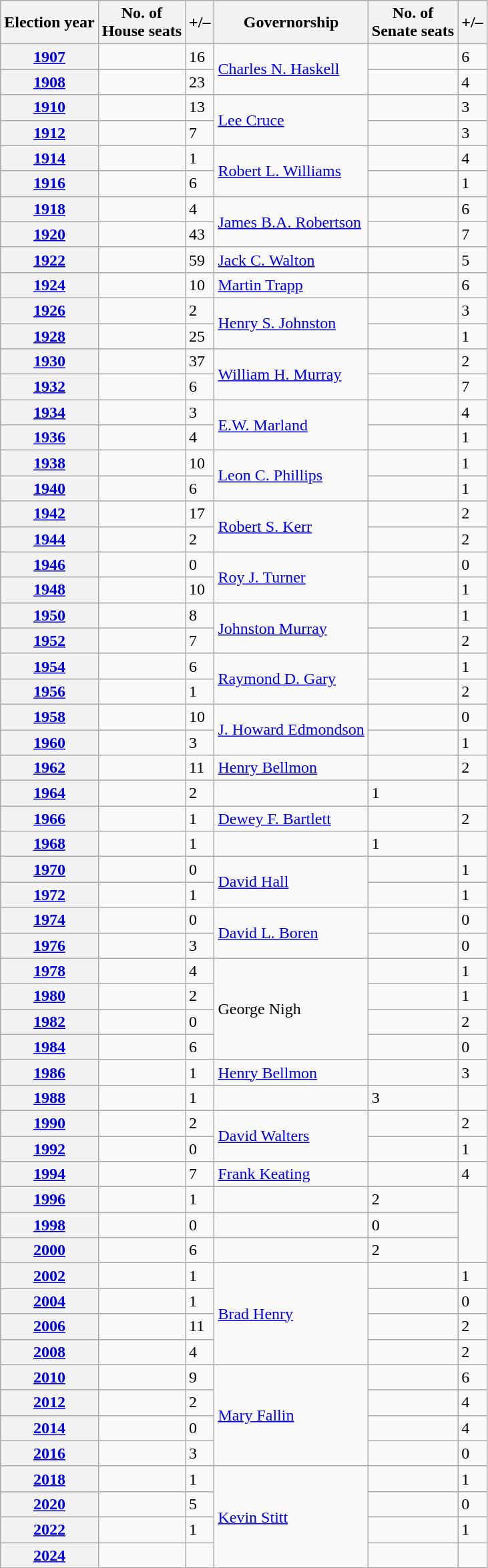<table class=wikitable>
<tr>
<th>Election year</th>
<th>No. of<br>House seats</th>
<th>+/–</th>
<th>Governorship</th>
<th>No. of<br>Senate seats</th>
<th>+/–</th>
</tr>
<tr>
<th><a href='#'>1907</a></th>
<td></td>
<td> 16</td>
<td rowspan="2"><a href='#'>Charles N. Haskell</a></td>
<td></td>
<td> 6</td>
</tr>
<tr>
<th><a href='#'>1908</a></th>
<td></td>
<td> 23</td>
<td></td>
<td> 4</td>
</tr>
<tr>
<th><a href='#'>1910</a></th>
<td></td>
<td> 13</td>
<td rowspan="2"><a href='#'>Lee Cruce</a></td>
<td></td>
<td> 3</td>
</tr>
<tr>
<th><a href='#'>1912</a></th>
<td></td>
<td> 7</td>
<td></td>
<td> 3</td>
</tr>
<tr>
<th><a href='#'>1914</a></th>
<td></td>
<td> 1</td>
<td rowspan="2"><a href='#'>Robert L. Williams</a></td>
<td></td>
<td> 4</td>
</tr>
<tr>
<th><a href='#'>1916</a></th>
<td></td>
<td> 6</td>
<td></td>
<td> 1</td>
</tr>
<tr>
<th><a href='#'>1918</a></th>
<td></td>
<td> 4</td>
<td rowspan="2"><a href='#'>James B.A. Robertson</a></td>
<td></td>
<td> 6</td>
</tr>
<tr>
<th><a href='#'>1920</a></th>
<td></td>
<td> 43</td>
<td></td>
<td> 7</td>
</tr>
<tr>
<th><a href='#'>1922</a></th>
<td></td>
<td> 59</td>
<td><a href='#'>Jack C. Walton</a></td>
<td></td>
<td> 5</td>
</tr>
<tr>
<th><a href='#'>1924</a></th>
<td></td>
<td> 10</td>
<td><a href='#'>Martin Trapp</a></td>
<td></td>
<td> 6</td>
</tr>
<tr>
<th><a href='#'>1926</a></th>
<td></td>
<td> 2</td>
<td rowspan="2"><a href='#'>Henry S. Johnston</a></td>
<td></td>
<td> 3</td>
</tr>
<tr>
<th><a href='#'>1928</a></th>
<td></td>
<td> 25</td>
<td></td>
<td> 1</td>
</tr>
<tr>
<th><a href='#'>1930</a></th>
<td></td>
<td> 37</td>
<td rowspan="2"><a href='#'>William H. Murray</a></td>
<td></td>
<td> 2</td>
</tr>
<tr>
<th><a href='#'>1932</a></th>
<td></td>
<td> 6</td>
<td></td>
<td> 7</td>
</tr>
<tr>
<th><a href='#'>1934</a></th>
<td></td>
<td> 3</td>
<td rowspan="2"><a href='#'>E.W. Marland</a></td>
<td></td>
<td> 4</td>
</tr>
<tr>
<th><a href='#'>1936</a></th>
<td></td>
<td> 4</td>
<td></td>
<td> 1</td>
</tr>
<tr>
<th><a href='#'>1938</a></th>
<td></td>
<td> 10</td>
<td rowspan="2"><a href='#'>Leon C. Phillips</a></td>
<td></td>
<td> 1</td>
</tr>
<tr>
<th><a href='#'>1940</a></th>
<td></td>
<td> 6</td>
<td></td>
<td> 1</td>
</tr>
<tr>
<th><a href='#'>1942</a></th>
<td></td>
<td> 17</td>
<td rowspan="2"><a href='#'>Robert S. Kerr</a></td>
<td></td>
<td> 2</td>
</tr>
<tr>
<th><a href='#'>1944</a></th>
<td></td>
<td> 2</td>
<td></td>
<td> 2</td>
</tr>
<tr>
<th><a href='#'>1946</a></th>
<td></td>
<td> 0</td>
<td rowspan="2"><a href='#'>Roy J. Turner</a></td>
<td></td>
<td> 0</td>
</tr>
<tr>
<th><a href='#'>1948</a></th>
<td></td>
<td> 10</td>
<td></td>
<td> 1</td>
</tr>
<tr>
<th><a href='#'>1950</a></th>
<td></td>
<td> 8</td>
<td rowspan="2"><a href='#'>Johnston Murray</a></td>
<td></td>
<td> 1</td>
</tr>
<tr>
<th><a href='#'>1952</a></th>
<td></td>
<td> 7</td>
<td></td>
<td> 2</td>
</tr>
<tr>
<th><a href='#'>1954</a></th>
<td></td>
<td> 6</td>
<td rowspan="2"><a href='#'>Raymond D. Gary</a></td>
<td></td>
<td> 1</td>
</tr>
<tr>
<th><a href='#'>1956</a></th>
<td></td>
<td> 1</td>
<td></td>
<td> 2</td>
</tr>
<tr>
<th><a href='#'>1958</a></th>
<td></td>
<td> 10</td>
<td rowspan="2"><a href='#'>J. Howard Edmondson</a></td>
<td></td>
<td> 0</td>
</tr>
<tr>
<th><a href='#'>1960</a></th>
<td></td>
<td> 3</td>
<td></td>
<td> 1</td>
</tr>
<tr>
<th><a href='#'>1962</a></th>
<td></td>
<td> 11</td>
<td><a href='#'>Henry Bellmon</a></td>
<td></td>
<td> 2</td>
</tr>
<tr>
<th><a href='#'>1964</a></th>
<td></td>
<td> 2</td>
<td></td>
<td> 1</td>
</tr>
<tr>
<th><a href='#'>1966</a></th>
<td></td>
<td> 1</td>
<td><a href='#'>Dewey F. Bartlett</a></td>
<td></td>
<td> 2</td>
</tr>
<tr>
<th><a href='#'>1968</a></th>
<td></td>
<td> 1</td>
<td></td>
<td> 1</td>
</tr>
<tr>
<th><a href='#'>1970</a></th>
<td></td>
<td> 0</td>
<td rowspan="2"><a href='#'>David Hall</a></td>
<td></td>
<td> 1</td>
</tr>
<tr>
<th><a href='#'>1972</a></th>
<td></td>
<td> 1</td>
<td></td>
<td> 1</td>
</tr>
<tr>
<th><a href='#'>1974</a></th>
<td></td>
<td> 0</td>
<td rowspan="2"><a href='#'>David L. Boren</a></td>
<td></td>
<td> 0</td>
</tr>
<tr>
<th><a href='#'>1976</a></th>
<td></td>
<td> 3</td>
<td></td>
<td> 0</td>
</tr>
<tr>
<th><a href='#'>1978</a></th>
<td></td>
<td> 4</td>
<td rowspan="4">George Nigh</td>
<td></td>
<td> 1</td>
</tr>
<tr>
<th><a href='#'>1980</a></th>
<td></td>
<td> 2</td>
<td></td>
<td> 1</td>
</tr>
<tr>
<th><a href='#'>1982</a></th>
<td></td>
<td> 0</td>
<td></td>
<td> 2</td>
</tr>
<tr>
<th><a href='#'>1984</a></th>
<td></td>
<td> 6</td>
<td></td>
<td> 0</td>
</tr>
<tr>
<th><a href='#'>1986</a></th>
<td></td>
<td> 1</td>
<td><a href='#'>Henry Bellmon</a></td>
<td></td>
<td> 3</td>
</tr>
<tr>
<th><a href='#'>1988</a></th>
<td></td>
<td> 1</td>
<td></td>
<td> 3</td>
</tr>
<tr>
<th><a href='#'>1990</a></th>
<td></td>
<td> 2</td>
<td rowspan="2"><a href='#'>David Walters</a></td>
<td></td>
<td> 2</td>
</tr>
<tr>
<th><a href='#'>1992</a></th>
<td></td>
<td> 0</td>
<td></td>
<td> 1</td>
</tr>
<tr>
<th><a href='#'>1994</a></th>
<td></td>
<td> 7</td>
<td><a href='#'>Frank Keating</a></td>
<td></td>
<td> 4</td>
</tr>
<tr>
<th><a href='#'>1996</a></th>
<td></td>
<td> 1</td>
<td></td>
<td> 2</td>
</tr>
<tr>
<th><a href='#'>1998</a></th>
<td></td>
<td> 0</td>
<td></td>
<td> 0</td>
</tr>
<tr>
<th><a href='#'>2000</a></th>
<td></td>
<td> 6</td>
<td></td>
<td> 2</td>
</tr>
<tr>
<th><a href='#'>2002</a></th>
<td></td>
<td> 1</td>
<td rowspan="4"><a href='#'>Brad Henry</a></td>
<td></td>
<td> 1</td>
</tr>
<tr>
<th><a href='#'>2004</a></th>
<td></td>
<td> 1</td>
<td></td>
<td> 0</td>
</tr>
<tr>
<th><a href='#'>2006</a></th>
<td></td>
<td> 11</td>
<td></td>
<td> 2</td>
</tr>
<tr>
<th><a href='#'>2008</a></th>
<td></td>
<td> 4</td>
<td></td>
<td> 2</td>
</tr>
<tr>
<th><a href='#'>2010</a></th>
<td></td>
<td> 9</td>
<td rowspan="4"><a href='#'>Mary Fallin</a></td>
<td></td>
<td> 6</td>
</tr>
<tr>
<th><a href='#'>2012</a></th>
<td></td>
<td> 2</td>
<td></td>
<td> 4</td>
</tr>
<tr>
<th><a href='#'>2014</a></th>
<td></td>
<td> 0</td>
<td></td>
<td> 4</td>
</tr>
<tr>
<th><a href='#'>2016</a></th>
<td></td>
<td> 3</td>
<td></td>
<td> 0</td>
</tr>
<tr>
<th><a href='#'>2018</a></th>
<td></td>
<td> 1</td>
<td rowspan="4"><a href='#'>Kevin Stitt</a></td>
<td></td>
<td> 1</td>
</tr>
<tr>
<th><a href='#'>2020</a></th>
<td></td>
<td> 5</td>
<td></td>
<td> 0</td>
</tr>
<tr>
<th><a href='#'>2022</a></th>
<td></td>
<td> 1</td>
<td></td>
<td> 1</td>
</tr>
<tr>
<th><a href='#'>2024</a></th>
<td></td>
<td></td>
<td></td>
<td></td>
</tr>
</table>
